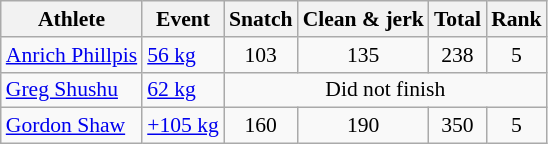<table class="wikitable" style="font-size:90%;text-align:center">
<tr>
<th>Athlete</th>
<th>Event</th>
<th>Snatch</th>
<th>Clean & jerk</th>
<th>Total</th>
<th>Rank</th>
</tr>
<tr align=center>
<td align=left><a href='#'>Anrich Phillpis</a></td>
<td align=left><a href='#'>56 kg</a></td>
<td>103</td>
<td>135</td>
<td>238</td>
<td>5</td>
</tr>
<tr align=center>
<td align=left><a href='#'>Greg Shushu</a></td>
<td align=left><a href='#'>62 kg</a></td>
<td colspan=4>Did not finish</td>
</tr>
<tr align=center>
<td align=left><a href='#'>Gordon Shaw</a></td>
<td align=left><a href='#'>+105 kg</a></td>
<td>160</td>
<td>190</td>
<td>350</td>
<td>5</td>
</tr>
</table>
